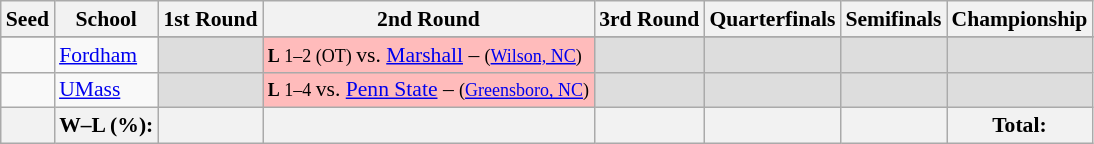<table class="sortable wikitable" style="white-space:nowrap; font-size:90%;">
<tr>
<th>Seed</th>
<th>School</th>
<th>1st Round</th>
<th>2nd Round</th>
<th>3rd Round</th>
<th>Quarterfinals</th>
<th>Semifinals</th>
<th>Championship</th>
</tr>
<tr>
</tr>
<tr>
<td></td>
<td><a href='#'>Fordham</a></td>
<td bgcolor=#ddd></td>
<td style="background:#fbb;"><small> <strong>L</strong> 1–2 (OT) </small> vs. <a href='#'>Marshall</a> – <small>(<a href='#'>Wilson, NC</a>)</small></td>
<td style="background:#ddd;"></td>
<td style="background:#ddd;"></td>
<td style="background:#ddd;"></td>
<td style="background:#ddd;"></td>
</tr>
<tr>
<td></td>
<td><a href='#'>UMass</a></td>
<td bgcolor=#ddd></td>
<td style="background:#fbb;"><small> <strong>L</strong> 1–4 </small> vs. <a href='#'>Penn State</a> – <small>(<a href='#'>Greensboro, NC</a>)</small></td>
<td style="background:#ddd;"></td>
<td style="background:#ddd;"></td>
<td style="background:#ddd;"></td>
<td style="background:#ddd;"></td>
</tr>
<tr>
<th></th>
<th>W–L (%):</th>
<th></th>
<th></th>
<th></th>
<th></th>
<th></th>
<th> Total: </th>
</tr>
</table>
